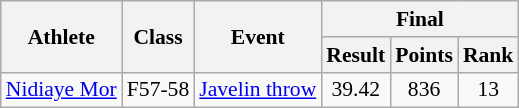<table class=wikitable style="font-size:90%">
<tr>
<th rowspan="2">Athlete</th>
<th rowspan="2">Class</th>
<th rowspan="2">Event</th>
<th colspan="3">Final</th>
</tr>
<tr>
<th>Result</th>
<th>Points</th>
<th>Rank</th>
</tr>
<tr>
<td><a href='#'>Nidiaye Mor</a></td>
<td style="text-align:center;">F57-58</td>
<td><a href='#'>Javelin throw</a></td>
<td style="text-align:center;">39.42</td>
<td style="text-align:center;">836</td>
<td style="text-align:center;">13</td>
</tr>
</table>
